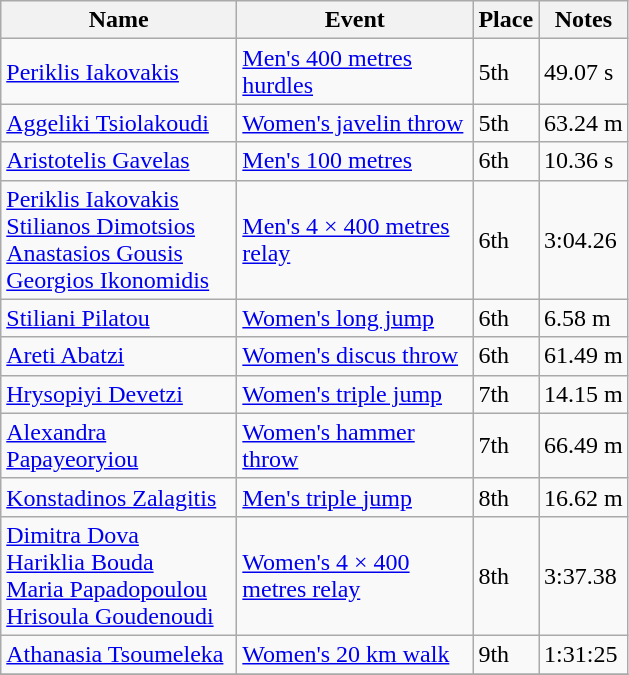<table class="wikitable sortable">
<tr>
<th width=150>Name</th>
<th width=150>Event</th>
<th>Place</th>
<th>Notes</th>
</tr>
<tr>
<td><a href='#'>Periklis Iakovakis</a></td>
<td><a href='#'>Men's 400 metres hurdles</a></td>
<td>5th</td>
<td>49.07 s</td>
</tr>
<tr>
<td><a href='#'>Aggeliki Tsiolakoudi</a></td>
<td><a href='#'>Women's javelin throw</a></td>
<td>5th</td>
<td>63.24 m</td>
</tr>
<tr>
<td><a href='#'>Aristotelis Gavelas</a></td>
<td><a href='#'>Men's 100 metres</a></td>
<td>6th</td>
<td>10.36 s</td>
</tr>
<tr>
<td><a href='#'>Periklis Iakovakis</a><br><a href='#'>Stilianos Dimotsios</a><br><a href='#'>Anastasios Gousis</a><br><a href='#'>Georgios Ikonomidis</a></td>
<td><a href='#'>Men's 4 × 400 metres relay</a></td>
<td>6th</td>
<td>3:04.26</td>
</tr>
<tr>
<td><a href='#'>Stiliani Pilatou</a></td>
<td><a href='#'>Women's long jump</a></td>
<td>6th</td>
<td>6.58 m</td>
</tr>
<tr>
<td><a href='#'>Areti Abatzi</a></td>
<td><a href='#'>Women's discus throw</a></td>
<td>6th</td>
<td>61.49 m</td>
</tr>
<tr>
<td><a href='#'>Hrysopiyi Devetzi</a></td>
<td><a href='#'>Women's triple jump</a></td>
<td>7th</td>
<td>14.15 m</td>
</tr>
<tr>
<td><a href='#'>Alexandra Papayeoryiou</a></td>
<td><a href='#'>Women's hammer throw</a></td>
<td>7th</td>
<td>66.49 m</td>
</tr>
<tr>
<td><a href='#'>Konstadinos Zalagitis</a></td>
<td><a href='#'>Men's triple jump</a></td>
<td>8th</td>
<td>16.62 m</td>
</tr>
<tr>
<td><a href='#'>Dimitra Dova</a><br><a href='#'>Hariklia Bouda</a><br><a href='#'>Maria Papadopoulou</a><br><a href='#'>Hrisoula Goudenoudi</a></td>
<td><a href='#'>Women's 4 × 400 metres relay</a></td>
<td>8th</td>
<td>3:37.38</td>
</tr>
<tr>
<td><a href='#'>Athanasia Tsoumeleka</a></td>
<td><a href='#'>Women's 20 km walk</a></td>
<td>9th</td>
<td>1:31:25</td>
</tr>
<tr>
</tr>
</table>
